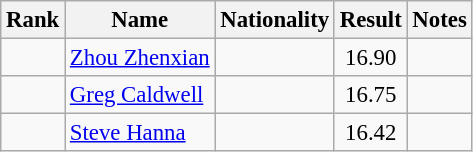<table class="wikitable sortable" style="text-align:center;font-size:95%">
<tr>
<th>Rank</th>
<th>Name</th>
<th>Nationality</th>
<th>Result</th>
<th>Notes</th>
</tr>
<tr>
<td></td>
<td align=left><a href='#'>Zhou Zhenxian</a></td>
<td align=left></td>
<td>16.90</td>
<td></td>
</tr>
<tr>
<td></td>
<td align=left><a href='#'>Greg Caldwell</a></td>
<td align=left></td>
<td>16.75</td>
<td></td>
</tr>
<tr>
<td></td>
<td align=left><a href='#'>Steve Hanna</a></td>
<td align=left></td>
<td>16.42</td>
<td></td>
</tr>
</table>
